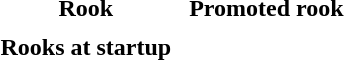<table>
<tr align=center>
<td><strong>Rook</strong></td>
<td> </td>
<td><strong>Promoted rook</strong></td>
</tr>
<tr>
<td></td>
<td></td>
<td></td>
</tr>
<tr align=center>
<td><strong>Rooks at startup</strong></td>
<td></td>
<td></td>
</tr>
<tr>
<td></td>
<td></td>
<td></td>
</tr>
</table>
